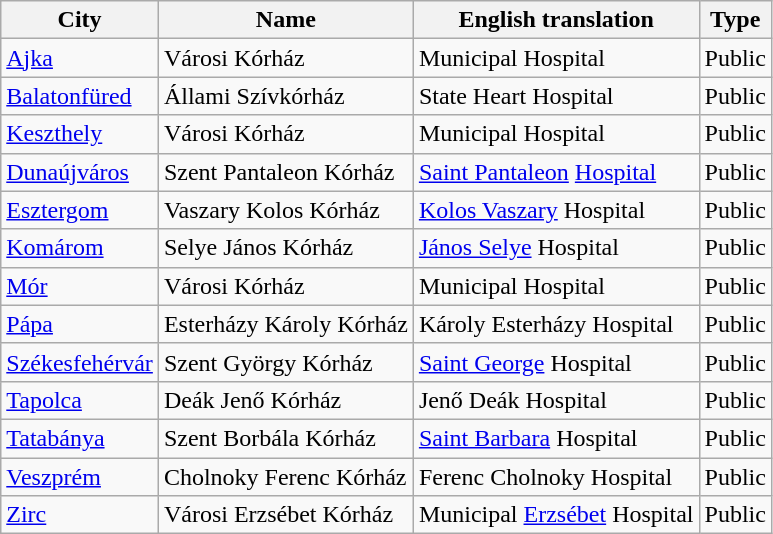<table class="wikitable sortable">
<tr>
<th>City</th>
<th>Name</th>
<th>English translation</th>
<th>Type</th>
</tr>
<tr>
<td><a href='#'>Ajka</a></td>
<td>Városi Kórház</td>
<td>Municipal Hospital</td>
<td>Public</td>
</tr>
<tr>
<td><a href='#'>Balatonfüred</a></td>
<td>Állami Szívkórház</td>
<td>State Heart Hospital</td>
<td>Public</td>
</tr>
<tr>
<td><a href='#'>Keszthely</a></td>
<td>Városi Kórház</td>
<td>Municipal Hospital</td>
<td>Public</td>
</tr>
<tr>
<td><a href='#'>Dunaújváros</a></td>
<td>Szent Pantaleon Kórház</td>
<td><a href='#'>Saint Pantaleon</a> <a href='#'>Hospital</a></td>
<td>Public</td>
</tr>
<tr>
<td><a href='#'>Esztergom</a></td>
<td>Vaszary Kolos Kórház</td>
<td><a href='#'>Kolos Vaszary</a> Hospital</td>
<td>Public</td>
</tr>
<tr>
<td><a href='#'>Komárom</a></td>
<td>Selye János Kórház</td>
<td><a href='#'>János Selye</a> Hospital</td>
<td>Public</td>
</tr>
<tr>
<td><a href='#'>Mór</a></td>
<td>Városi Kórház</td>
<td>Municipal Hospital</td>
<td>Public</td>
</tr>
<tr>
<td><a href='#'>Pápa</a></td>
<td>Esterházy Károly Kórház</td>
<td>Károly Esterházy Hospital</td>
<td>Public</td>
</tr>
<tr>
<td><a href='#'>Székesfehérvár</a></td>
<td>Szent György Kórház</td>
<td><a href='#'>Saint George</a> Hospital</td>
<td>Public</td>
</tr>
<tr>
<td><a href='#'>Tapolca</a></td>
<td>Deák Jenő Kórház</td>
<td>Jenő Deák Hospital</td>
<td>Public</td>
</tr>
<tr>
<td><a href='#'>Tatabánya</a></td>
<td>Szent Borbála Kórház</td>
<td><a href='#'>Saint Barbara</a> Hospital</td>
<td>Public</td>
</tr>
<tr>
<td><a href='#'>Veszprém</a></td>
<td>Cholnoky Ferenc Kórház</td>
<td>Ferenc Cholnoky Hospital</td>
<td>Public</td>
</tr>
<tr>
<td><a href='#'>Zirc</a></td>
<td>Városi Erzsébet Kórház</td>
<td>Municipal <a href='#'>Erzsébet</a> Hospital</td>
<td>Public</td>
</tr>
</table>
